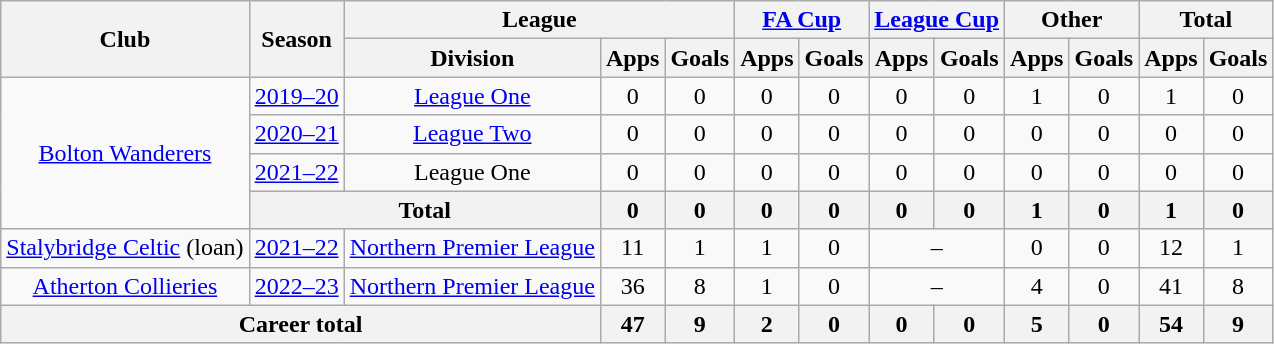<table class="wikitable" style="text-align: center">
<tr>
<th rowspan="2">Club</th>
<th rowspan="2">Season</th>
<th colspan="3">League</th>
<th colspan="2"><a href='#'>FA Cup</a></th>
<th colspan="2"><a href='#'>League Cup</a></th>
<th colspan="2">Other</th>
<th colspan="2">Total</th>
</tr>
<tr>
<th>Division</th>
<th>Apps</th>
<th>Goals</th>
<th>Apps</th>
<th>Goals</th>
<th>Apps</th>
<th>Goals</th>
<th>Apps</th>
<th>Goals</th>
<th>Apps</th>
<th>Goals</th>
</tr>
<tr>
<td rowspan="4"><a href='#'>Bolton Wanderers</a></td>
<td><a href='#'>2019–20</a></td>
<td><a href='#'>League One</a></td>
<td>0</td>
<td>0</td>
<td>0</td>
<td>0</td>
<td>0</td>
<td>0</td>
<td>1</td>
<td>0</td>
<td>1</td>
<td>0</td>
</tr>
<tr>
<td><a href='#'>2020–21</a></td>
<td><a href='#'>League Two</a></td>
<td>0</td>
<td>0</td>
<td>0</td>
<td>0</td>
<td>0</td>
<td>0</td>
<td>0</td>
<td>0</td>
<td>0</td>
<td>0</td>
</tr>
<tr>
<td><a href='#'>2021–22</a></td>
<td>League One</td>
<td>0</td>
<td>0</td>
<td>0</td>
<td>0</td>
<td>0</td>
<td>0</td>
<td>0</td>
<td>0</td>
<td>0</td>
<td>0</td>
</tr>
<tr>
<th colspan="2">Total</th>
<th>0</th>
<th>0</th>
<th>0</th>
<th>0</th>
<th>0</th>
<th>0</th>
<th>1</th>
<th>0</th>
<th>1</th>
<th>0</th>
</tr>
<tr>
<td><a href='#'>Stalybridge Celtic</a> (loan)</td>
<td><a href='#'>2021–22</a></td>
<td><a href='#'>Northern Premier League</a></td>
<td>11</td>
<td>1</td>
<td>1</td>
<td>0</td>
<td colspan="2">–</td>
<td>0</td>
<td>0</td>
<td>12</td>
<td>1</td>
</tr>
<tr>
<td><a href='#'>Atherton Collieries</a></td>
<td><a href='#'>2022–23</a></td>
<td><a href='#'>Northern Premier League</a></td>
<td>36</td>
<td>8</td>
<td>1</td>
<td>0</td>
<td colspan="2">–</td>
<td>4</td>
<td>0</td>
<td>41</td>
<td>8</td>
</tr>
<tr>
<th colspan="3">Career total</th>
<th>47</th>
<th>9</th>
<th>2</th>
<th>0</th>
<th>0</th>
<th>0</th>
<th>5</th>
<th>0</th>
<th>54</th>
<th>9</th>
</tr>
</table>
